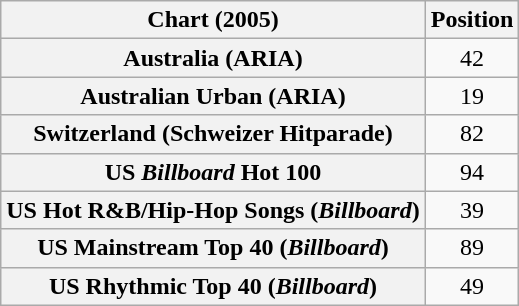<table class="wikitable sortable plainrowheaders" style="text-align:center">
<tr>
<th>Chart (2005)</th>
<th>Position</th>
</tr>
<tr>
<th scope="row">Australia (ARIA)</th>
<td>42</td>
</tr>
<tr>
<th scope="row">Australian Urban (ARIA)</th>
<td>19</td>
</tr>
<tr>
<th scope="row">Switzerland (Schweizer Hitparade)</th>
<td>82</td>
</tr>
<tr>
<th scope="row">US <em>Billboard</em> Hot 100</th>
<td>94</td>
</tr>
<tr>
<th scope="row">US Hot R&B/Hip-Hop Songs (<em>Billboard</em>)</th>
<td>39</td>
</tr>
<tr>
<th scope="row">US Mainstream Top 40 (<em>Billboard</em>)</th>
<td>89</td>
</tr>
<tr>
<th scope="row">US Rhythmic Top 40 (<em>Billboard</em>)</th>
<td>49</td>
</tr>
</table>
